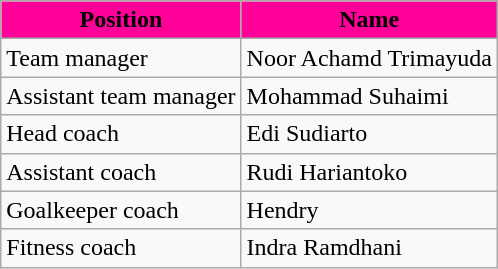<table class="wikitable">
<tr>
<th style="background:#ff0099;"><span>Position</span></th>
<th style="background:#ff0099"><span>Name</span></th>
</tr>
<tr>
<td>Team manager</td>
<td> Noor Achamd Trimayuda</td>
</tr>
<tr>
<td>Assistant team manager</td>
<td> Mohammad Suhaimi</td>
</tr>
<tr>
<td>Head coach</td>
<td> Edi Sudiarto</td>
</tr>
<tr>
<td>Assistant coach</td>
<td> Rudi Hariantoko</td>
</tr>
<tr>
<td>Goalkeeper coach</td>
<td> Hendry</td>
</tr>
<tr>
<td>Fitness coach</td>
<td> Indra Ramdhani</td>
</tr>
</table>
